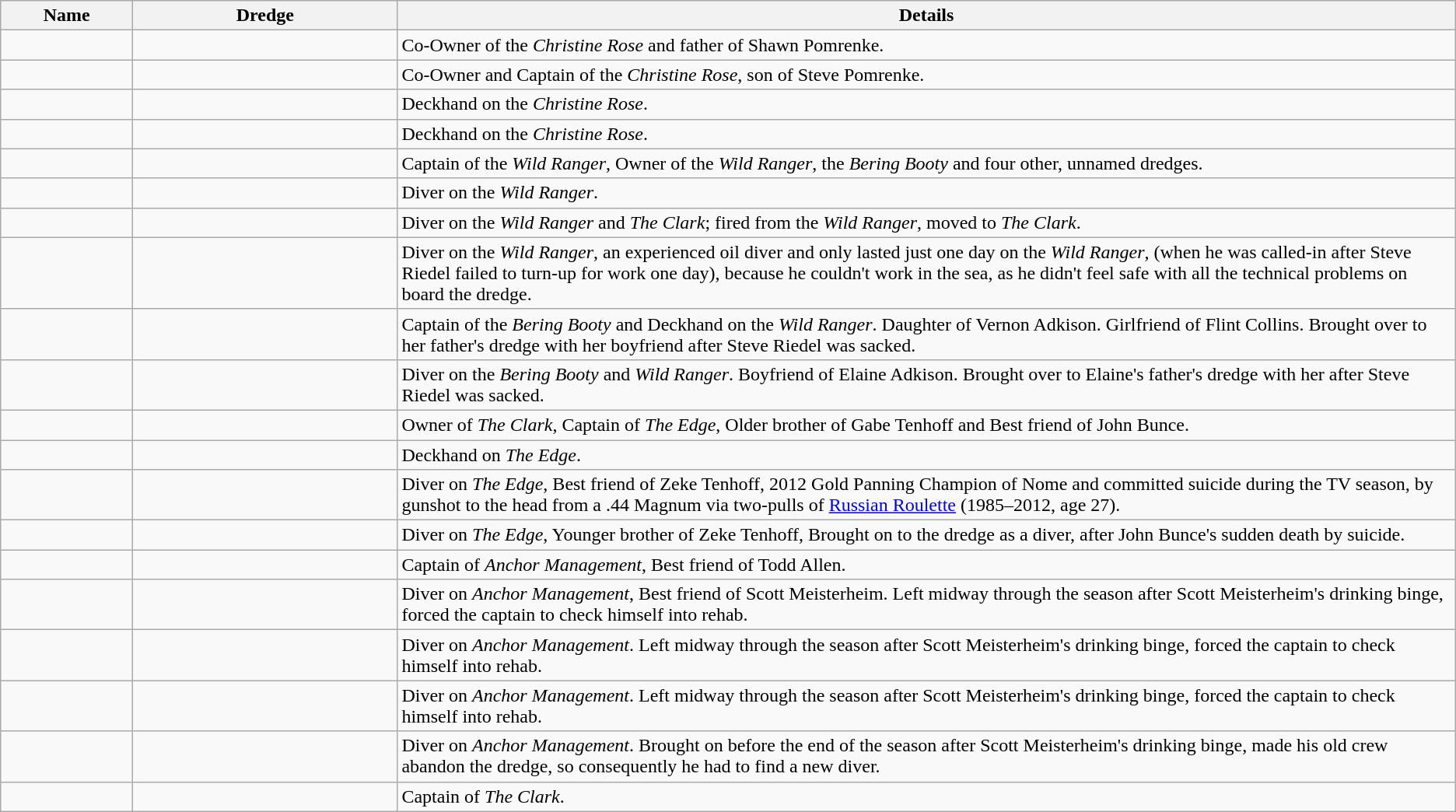<table class=wikitable>
<tr>
<th style="width:5%;">Name</th>
<th style="width:10%;">Dredge</th>
<th colspan="12" style="width:40%;">Details</th>
</tr>
<tr>
<td></td>
<td></td>
<td>Co-Owner of the <em>Christine Rose</em> and father of Shawn Pomrenke.</td>
</tr>
<tr>
<td></td>
<td></td>
<td>Co-Owner and Captain of the <em>Christine Rose</em>, son of Steve Pomrenke.</td>
</tr>
<tr>
<td></td>
<td></td>
<td>Deckhand on the <em>Christine Rose</em>.</td>
</tr>
<tr>
<td></td>
<td></td>
<td>Deckhand on the <em>Christine Rose</em>.</td>
</tr>
<tr>
<td></td>
<td></td>
<td>Captain of the <em>Wild Ranger</em>, Owner of the <em>Wild Ranger</em>, the <em>Bering Booty</em> and four other, unnamed dredges.</td>
</tr>
<tr>
<td></td>
<td></td>
<td>Diver on the <em>Wild Ranger</em>.</td>
</tr>
<tr>
<td></td>
<td></td>
<td>Diver on the <em>Wild Ranger</em> and <em>The Clark</em>; fired from the <em>Wild Ranger</em>, moved to <em>The Clark</em>.</td>
</tr>
<tr>
<td></td>
<td></td>
<td>Diver on the <em>Wild Ranger</em>, an experienced oil diver and only lasted just one day on the <em>Wild Ranger</em>, (when he was called-in after Steve Riedel failed to turn-up for work one day), because he couldn't work in the sea, as he didn't feel safe with all the technical problems on board the dredge.</td>
</tr>
<tr>
<td></td>
<td></td>
<td>Captain of the <em>Bering Booty</em> and Deckhand on the <em>Wild Ranger</em>. Daughter of Vernon Adkison. Girlfriend of Flint Collins. Brought over to her father's dredge with her boyfriend after Steve Riedel was sacked.</td>
</tr>
<tr>
<td></td>
<td></td>
<td>Diver on the <em>Bering Booty</em> and <em>Wild Ranger</em>. Boyfriend of Elaine Adkison. Brought over to Elaine's father's dredge with her after Steve Riedel was sacked.</td>
</tr>
<tr>
<td></td>
<td></td>
<td>Owner of <em>The Clark</em>, Captain of <em>The Edge</em>, Older brother of Gabe Tenhoff and Best friend of John Bunce.</td>
</tr>
<tr>
<td></td>
<td></td>
<td>Deckhand on <em>The Edge</em>.</td>
</tr>
<tr>
<td></td>
<td></td>
<td>Diver on <em>The Edge</em>, Best friend of Zeke Tenhoff, 2012 Gold Panning Champion of Nome and committed suicide during the TV season, by gunshot to the head from a .44 Magnum via two-pulls of <a href='#'>Russian Roulette</a> (1985–2012, age 27).</td>
</tr>
<tr>
<td></td>
<td></td>
<td>Diver on <em>The Edge</em>, Younger brother of Zeke Tenhoff, Brought on to the dredge as a diver, after John Bunce's sudden death by suicide.</td>
</tr>
<tr>
<td></td>
<td></td>
<td>Captain of <em>Anchor Management</em>, Best friend of Todd Allen.</td>
</tr>
<tr>
<td></td>
<td></td>
<td>Diver on <em>Anchor Management</em>, Best friend of Scott Meisterheim. Left midway through the season after Scott Meisterheim's drinking binge, forced the captain to check himself into rehab.</td>
</tr>
<tr>
<td></td>
<td></td>
<td>Diver on <em>Anchor Management</em>. Left midway through the season after Scott Meisterheim's drinking binge, forced the captain to check himself into rehab.</td>
</tr>
<tr>
<td></td>
<td></td>
<td>Diver on <em>Anchor Management</em>. Left midway through the season after Scott Meisterheim's drinking binge, forced the captain to check himself into rehab.</td>
</tr>
<tr>
<td></td>
<td></td>
<td>Diver on <em>Anchor Management</em>. Brought on before the end of the season after Scott Meisterheim's drinking binge, made his old crew abandon the dredge, so consequently he had to find a new diver.</td>
</tr>
<tr>
<td></td>
<td></td>
<td>Captain of <em>The Clark</em>.</td>
</tr>
</table>
